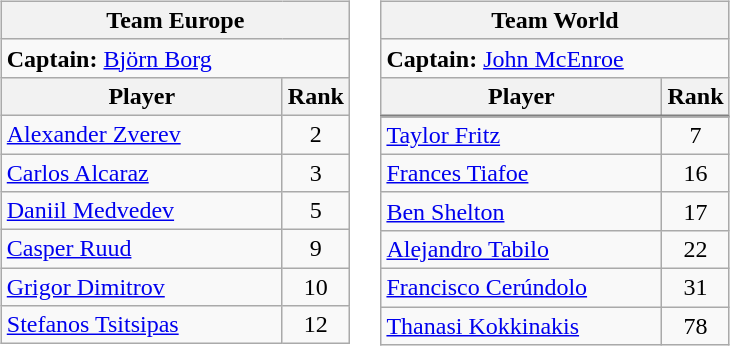<table>
<tr valign=top>
<td><br><table class="wikitable nowrap">
<tr>
<th colspan=2> Team Europe</th>
</tr>
<tr>
<td colspan=2><strong>Captain:</strong>  <a href='#'>Björn Borg</a></td>
</tr>
<tr>
<th width=180>Player</th>
<th>Rank</th>
</tr>
<tr>
<td> <a href='#'>Alexander Zverev</a></td>
<td align=center>2</td>
</tr>
<tr>
<td> <a href='#'>Carlos Alcaraz</a></td>
<td align=center>3</td>
</tr>
<tr>
<td> <a href='#'>Daniil Medvedev</a></td>
<td align=center>5</td>
</tr>
<tr>
<td> <a href='#'>Casper Ruud</a></td>
<td align=center>9</td>
</tr>
<tr>
<td> <a href='#'>Grigor Dimitrov</a></td>
<td align=center>10</td>
</tr>
<tr>
<td> <a href='#'>Stefanos Tsitsipas</a></td>
<td align=center>12</td>
</tr>
</table>
</td>
<td><br><table class="wikitable nowrap">
<tr>
<th colspan=2> Team World</th>
</tr>
<tr>
<td colspan=2><strong>Captain:</strong>  <a href='#'>John McEnroe</a></td>
</tr>
<tr>
<th width=180>Player</th>
<th>Rank</th>
</tr>
<tr style="border-top:2px solid gray;">
</tr>
<tr>
<td> <a href='#'>Taylor Fritz</a></td>
<td align=center>7</td>
</tr>
<tr>
<td> <a href='#'>Frances Tiafoe</a></td>
<td align=center>16</td>
</tr>
<tr>
<td> <a href='#'>Ben Shelton</a></td>
<td align=center>17</td>
</tr>
<tr>
<td> <a href='#'>Alejandro Tabilo</a></td>
<td align=center>22</td>
</tr>
<tr>
<td> <a href='#'>Francisco Cerúndolo</a></td>
<td align=center>31</td>
</tr>
<tr>
<td> <a href='#'>Thanasi Kokkinakis</a></td>
<td align=center>78</td>
</tr>
</table>
</td>
</tr>
</table>
